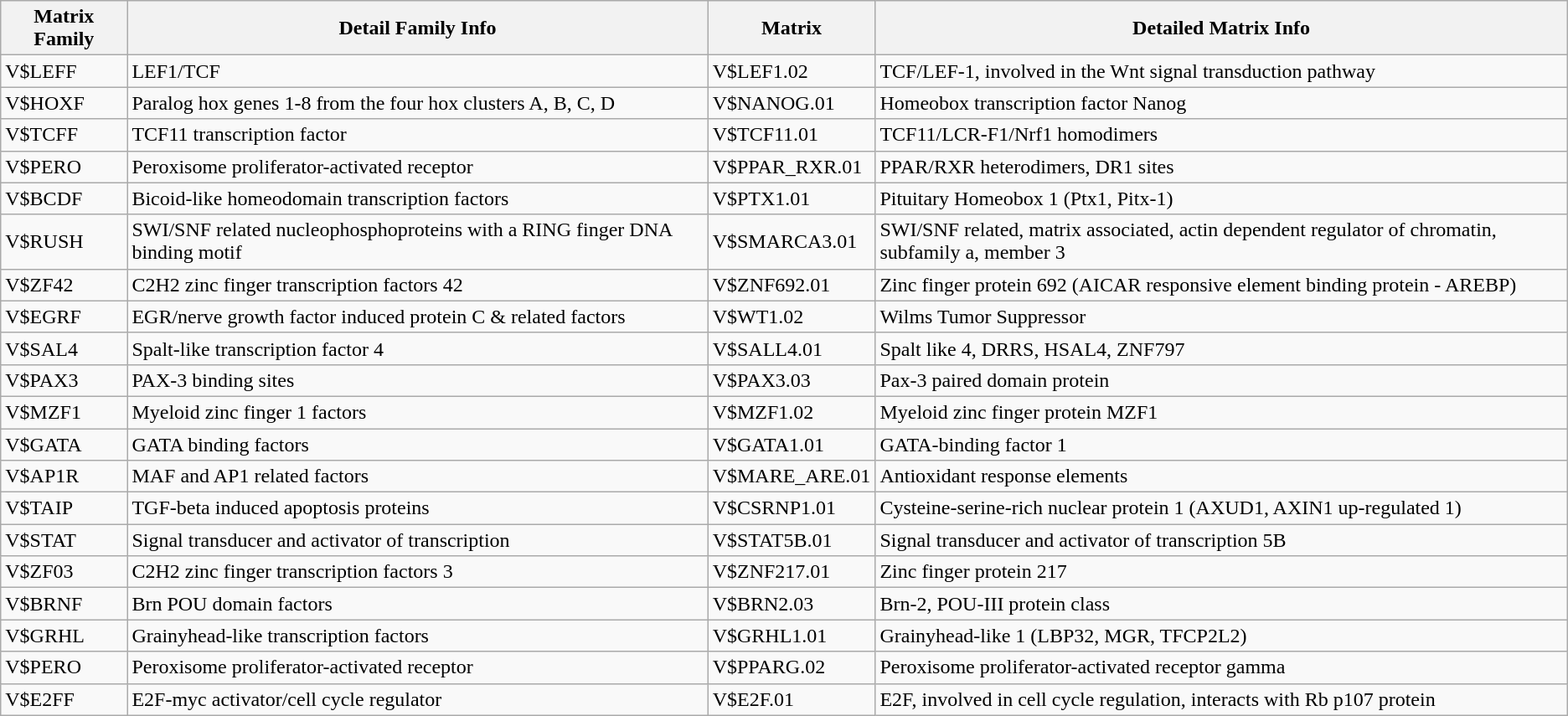<table class="wikitable">
<tr>
<th>Matrix Family</th>
<th>Detail Family Info</th>
<th>Matrix</th>
<th>Detailed Matrix Info</th>
</tr>
<tr>
<td>V$LEFF</td>
<td>LEF1/TCF</td>
<td>V$LEF1.02</td>
<td>TCF/LEF-1, involved in the Wnt signal transduction pathway</td>
</tr>
<tr>
<td>V$HOXF</td>
<td>Paralog hox genes 1-8 from the four hox clusters A, B, C, D</td>
<td>V$NANOG.01</td>
<td>Homeobox transcription factor Nanog</td>
</tr>
<tr>
<td>V$TCFF</td>
<td>TCF11 transcription factor</td>
<td>V$TCF11.01</td>
<td>TCF11/LCR-F1/Nrf1 homodimers</td>
</tr>
<tr>
<td>V$PERO</td>
<td>Peroxisome proliferator-activated receptor</td>
<td>V$PPAR_RXR.01</td>
<td>PPAR/RXR heterodimers, DR1 sites</td>
</tr>
<tr>
<td>V$BCDF</td>
<td>Bicoid-like homeodomain transcription factors</td>
<td>V$PTX1.01</td>
<td>Pituitary Homeobox 1 (Ptx1, Pitx-1)</td>
</tr>
<tr>
<td>V$RUSH</td>
<td>SWI/SNF related nucleophosphoproteins with a RING finger DNA binding motif</td>
<td>V$SMARCA3.01</td>
<td>SWI/SNF related, matrix associated, actin dependent regulator of chromatin, subfamily a, member 3</td>
</tr>
<tr>
<td>V$ZF42</td>
<td>C2H2 zinc finger transcription factors 42</td>
<td>V$ZNF692.01</td>
<td>Zinc finger protein 692 (AICAR responsive element binding protein - AREBP)</td>
</tr>
<tr>
<td>V$EGRF</td>
<td>EGR/nerve growth factor induced protein C & related factors</td>
<td>V$WT1.02</td>
<td>Wilms Tumor Suppressor</td>
</tr>
<tr>
<td>V$SAL4</td>
<td>Spalt-like transcription factor 4</td>
<td>V$SALL4.01</td>
<td>Spalt like 4, DRRS, HSAL4, ZNF797</td>
</tr>
<tr>
<td>V$PAX3</td>
<td>PAX-3 binding sites</td>
<td>V$PAX3.03</td>
<td>Pax-3 paired domain protein</td>
</tr>
<tr>
<td>V$MZF1</td>
<td>Myeloid zinc finger 1 factors</td>
<td>V$MZF1.02</td>
<td>Myeloid zinc finger protein MZF1</td>
</tr>
<tr>
<td>V$GATA</td>
<td>GATA binding factors</td>
<td>V$GATA1.01</td>
<td>GATA-binding factor 1</td>
</tr>
<tr>
<td>V$AP1R</td>
<td>MAF and AP1 related factors</td>
<td>V$MARE_ARE.01</td>
<td>Antioxidant response elements</td>
</tr>
<tr>
<td>V$TAIP</td>
<td>TGF-beta induced apoptosis proteins</td>
<td>V$CSRNP1.01</td>
<td>Cysteine-serine-rich nuclear protein 1 (AXUD1, AXIN1 up-regulated 1)</td>
</tr>
<tr>
<td>V$STAT</td>
<td>Signal transducer and activator of transcription</td>
<td>V$STAT5B.01</td>
<td>Signal transducer and activator of transcription 5B</td>
</tr>
<tr>
<td>V$ZF03</td>
<td>C2H2 zinc finger transcription factors 3</td>
<td>V$ZNF217.01</td>
<td>Zinc finger protein 217</td>
</tr>
<tr>
<td>V$BRNF</td>
<td>Brn POU domain factors</td>
<td>V$BRN2.03</td>
<td>Brn-2, POU-III protein class</td>
</tr>
<tr>
<td>V$GRHL</td>
<td>Grainyhead-like transcription factors</td>
<td>V$GRHL1.01</td>
<td>Grainyhead-like 1 (LBP32, MGR, TFCP2L2)</td>
</tr>
<tr>
<td>V$PERO</td>
<td>Peroxisome proliferator-activated receptor</td>
<td>V$PPARG.02</td>
<td>Peroxisome proliferator-activated receptor gamma</td>
</tr>
<tr>
<td>V$E2FF</td>
<td>E2F-myc activator/cell cycle regulator</td>
<td>V$E2F.01</td>
<td>E2F, involved in cell cycle regulation, interacts with Rb p107 protein</td>
</tr>
</table>
